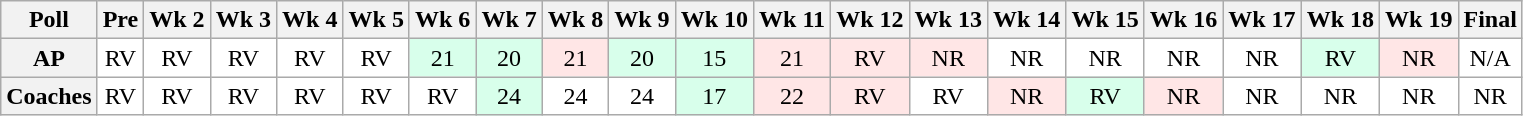<table class="wikitable" style="white-space:nowrap;text-align:center;">
<tr>
<th>Poll</th>
<th>Pre</th>
<th>Wk 2</th>
<th>Wk 3</th>
<th>Wk 4</th>
<th>Wk 5</th>
<th>Wk 6</th>
<th>Wk 7</th>
<th>Wk 8</th>
<th>Wk 9</th>
<th>Wk 10</th>
<th>Wk 11</th>
<th>Wk 12</th>
<th>Wk 13</th>
<th>Wk 14</th>
<th>Wk 15</th>
<th>Wk 16</th>
<th>Wk 17</th>
<th>Wk 18</th>
<th>Wk 19</th>
<th>Final</th>
</tr>
<tr>
<th>AP</th>
<td style="background:#FFF;">RV</td>
<td style="background:#FFF;">RV</td>
<td style="background:#FFF;">RV</td>
<td style="background:#FFF;">RV</td>
<td style="background:#FFF;">RV</td>
<td style="background:#D8FFEB;">21</td>
<td style="background:#D8FFEB;">20</td>
<td style="background:#FFE6E6;">21</td>
<td style="background:#D8FFEB;">20</td>
<td style="background:#D8FFEB;">15</td>
<td style="background:#FFE6E6;">21</td>
<td style="background:#FFE6E6;">RV</td>
<td style="background:#FFE6E6;">NR</td>
<td style="background:#FFF;">NR</td>
<td style="background:#FFF;">NR</td>
<td style="background:#FFF;">NR</td>
<td style="background:#FFF;">NR</td>
<td style="background:#D8FFEB;">RV</td>
<td style="background:#FFE6E6;">NR</td>
<td style="background:#FFF;">N/A</td>
</tr>
<tr>
<th>Coaches</th>
<td style="background:#FFF;">RV</td>
<td style="background:#FFF;">RV</td>
<td style="background:#FFF;">RV</td>
<td style="background:#FFF;">RV</td>
<td style="background:#FFF;">RV</td>
<td style="background:#FFF;">RV</td>
<td style="background:#D8FFEB;">24</td>
<td style="background:#FFF;">24</td>
<td style="background:#FFF;">24</td>
<td style="background:#D8FFEB;">17</td>
<td style="background:#FFE6E6;">22</td>
<td style="background:#FFE6E6;">RV</td>
<td style="background:#FFF;">RV</td>
<td style="background:#FFE6E6;">NR</td>
<td style="background:#D8FFEB;">RV</td>
<td style="background:#FFE6E6;">NR</td>
<td style="background:#FFF;">NR</td>
<td style="background:#FFF;">NR</td>
<td style="background:#FFF;">NR</td>
<td style="background:#FFF;">NR</td>
</tr>
</table>
